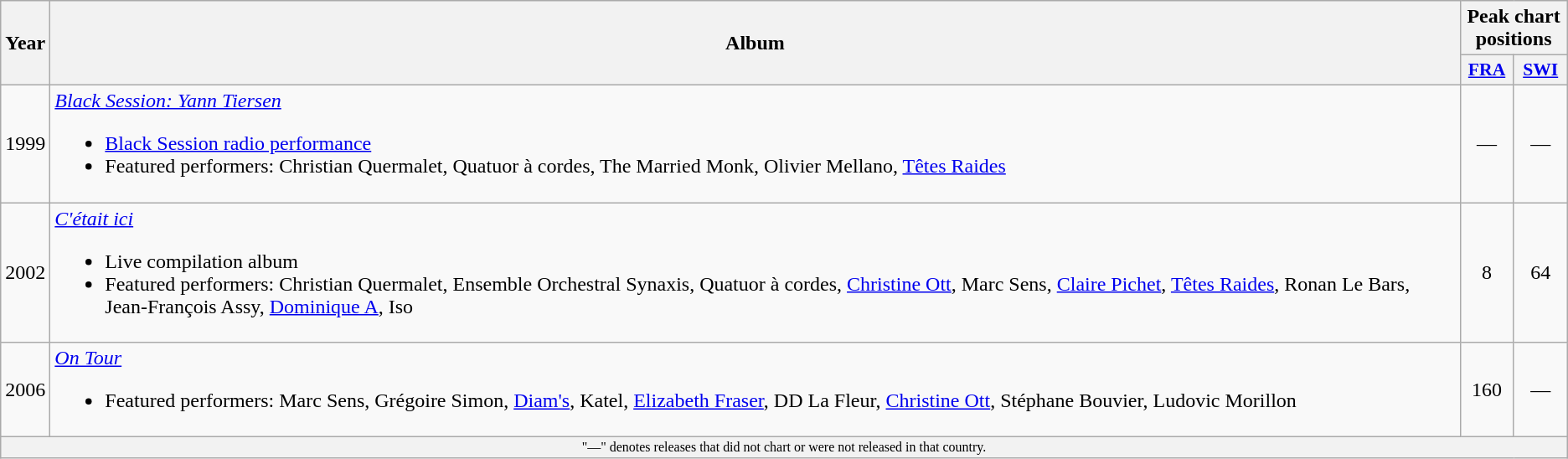<table class="wikitable">
<tr>
<th rowspan="2">Year</th>
<th rowspan="2">Album</th>
<th colspan="2">Peak chart positions</th>
</tr>
<tr>
<th scope="col" style="width:2.5em;font-size:90%;"><a href='#'>FRA</a><br></th>
<th scope="col" style="width:2.5em;font-size:90%;"><a href='#'>SWI</a><br></th>
</tr>
<tr>
<td>1999</td>
<td><em><a href='#'>Black Session: Yann Tiersen</a></em><br><ul><li><a href='#'>Black Session radio performance</a></li><li>Featured performers: Christian Quermalet, Quatuor à cordes, The Married Monk, Olivier Mellano, <a href='#'>Têtes Raides</a></li></ul></td>
<td style="text-align:center;">—</td>
<td style="text-align:center;">—</td>
</tr>
<tr>
<td>2002</td>
<td><em><a href='#'>C'était ici</a></em><br><ul><li>Live compilation album</li><li>Featured performers: Christian Quermalet, Ensemble Orchestral Synaxis, Quatuor à cordes, <a href='#'>Christine Ott</a>, Marc Sens, <a href='#'>Claire Pichet</a>, <a href='#'>Têtes Raides</a>, Ronan Le Bars, Jean-François Assy, <a href='#'>Dominique A</a>, Iso</li></ul></td>
<td style="text-align:center;">8</td>
<td style="text-align:center;">64</td>
</tr>
<tr>
<td>2006</td>
<td><em><a href='#'>On Tour</a></em><br><ul><li>Featured performers: Marc Sens, Grégoire Simon, <a href='#'>Diam's</a>, Katel, <a href='#'>Elizabeth Fraser</a>, DD La Fleur, <a href='#'>Christine Ott</a>, Stéphane Bouvier, Ludovic Morillon</li></ul></td>
<td style="text-align:center;">160</td>
<td style="text-align:center;">—</td>
</tr>
<tr>
<th colspan="4" style="font-size:8pt; font-weight:normal; text-align:center;">"—" denotes releases that did not chart or were not released in that country.</th>
</tr>
</table>
